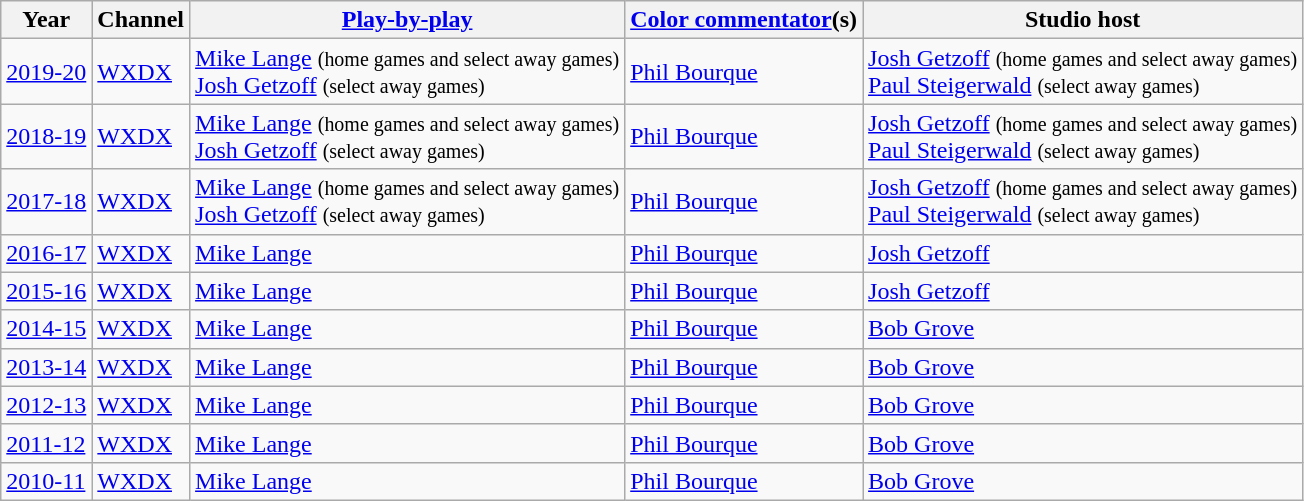<table class="wikitable">
<tr>
<th>Year</th>
<th>Channel</th>
<th><a href='#'>Play-by-play</a></th>
<th><a href='#'>Color commentator</a>(s)</th>
<th>Studio host</th>
</tr>
<tr>
<td><a href='#'>2019-20</a></td>
<td><a href='#'>WXDX</a></td>
<td><a href='#'>Mike Lange</a> <small>(home games and select away games)</small><br><a href='#'>Josh Getzoff</a> <small>(select away games)</small></td>
<td><a href='#'>Phil Bourque</a></td>
<td><a href='#'>Josh Getzoff</a> <small>(home games and select away games)</small><br><a href='#'>Paul Steigerwald</a> <small>(select away games)</small></td>
</tr>
<tr>
<td><a href='#'>2018-19</a></td>
<td><a href='#'>WXDX</a></td>
<td><a href='#'>Mike Lange</a> <small>(home games and select away games)</small><br><a href='#'>Josh Getzoff</a> <small>(select away games)</small></td>
<td><a href='#'>Phil Bourque</a></td>
<td><a href='#'>Josh Getzoff</a> <small>(home games and select away games)</small><br><a href='#'>Paul Steigerwald</a> <small>(select away games)</small></td>
</tr>
<tr>
<td><a href='#'>2017-18</a></td>
<td><a href='#'>WXDX</a></td>
<td><a href='#'>Mike Lange</a> <small>(home games and select away games)</small><br><a href='#'>Josh Getzoff</a> <small>(select away games)</small></td>
<td><a href='#'>Phil Bourque</a></td>
<td><a href='#'>Josh Getzoff</a> <small>(home games and select away games)</small><br><a href='#'>Paul Steigerwald</a> <small>(select away games)</small></td>
</tr>
<tr>
<td><a href='#'>2016-17</a></td>
<td><a href='#'>WXDX</a></td>
<td><a href='#'>Mike Lange</a></td>
<td><a href='#'>Phil Bourque</a></td>
<td><a href='#'>Josh Getzoff</a></td>
</tr>
<tr>
<td><a href='#'>2015-16</a></td>
<td><a href='#'>WXDX</a></td>
<td><a href='#'>Mike Lange</a></td>
<td><a href='#'>Phil Bourque</a></td>
<td><a href='#'>Josh Getzoff</a></td>
</tr>
<tr>
<td><a href='#'>2014-15</a></td>
<td><a href='#'>WXDX</a></td>
<td><a href='#'>Mike Lange</a></td>
<td><a href='#'>Phil Bourque</a></td>
<td><a href='#'>Bob Grove</a></td>
</tr>
<tr>
<td><a href='#'>2013-14</a></td>
<td><a href='#'>WXDX</a></td>
<td><a href='#'>Mike Lange</a></td>
<td><a href='#'>Phil Bourque</a></td>
<td><a href='#'>Bob Grove</a></td>
</tr>
<tr>
<td><a href='#'>2012-13</a></td>
<td><a href='#'>WXDX</a></td>
<td><a href='#'>Mike Lange</a></td>
<td><a href='#'>Phil Bourque</a></td>
<td><a href='#'>Bob Grove</a></td>
</tr>
<tr>
<td><a href='#'>2011-12</a></td>
<td><a href='#'>WXDX</a></td>
<td><a href='#'>Mike Lange</a></td>
<td><a href='#'>Phil Bourque</a></td>
<td><a href='#'>Bob Grove</a></td>
</tr>
<tr>
<td><a href='#'>2010-11</a></td>
<td><a href='#'>WXDX</a></td>
<td><a href='#'>Mike Lange</a></td>
<td><a href='#'>Phil Bourque</a></td>
<td><a href='#'>Bob Grove</a></td>
</tr>
</table>
